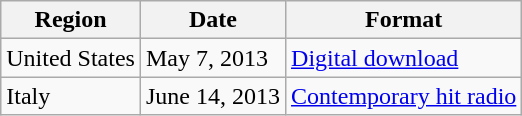<table class="wikitable plainrowheaders">
<tr>
<th>Region</th>
<th>Date</th>
<th>Format</th>
</tr>
<tr>
<td>United States</td>
<td>May 7, 2013</td>
<td><a href='#'>Digital download</a></td>
</tr>
<tr>
<td>Italy</td>
<td>June 14, 2013</td>
<td><a href='#'>Contemporary hit radio</a></td>
</tr>
</table>
